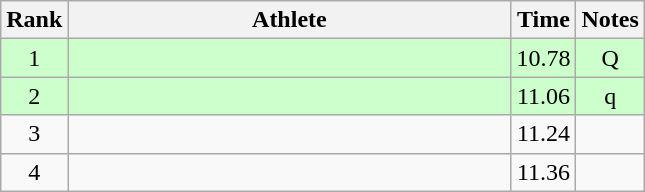<table class="wikitable" style="text-align:center">
<tr>
<th>Rank</th>
<th Style="width:18em">Athlete</th>
<th>Time</th>
<th>Notes</th>
</tr>
<tr style="background:#cfc">
<td>1</td>
<td style="text-align:left"></td>
<td>10.78</td>
<td>Q</td>
</tr>
<tr style="background:#cfc">
<td>2</td>
<td style="text-align:left"></td>
<td>11.06</td>
<td>q</td>
</tr>
<tr>
<td>3</td>
<td style="text-align:left"></td>
<td>11.24</td>
<td></td>
</tr>
<tr>
<td>4</td>
<td style="text-align:left"></td>
<td>11.36</td>
<td></td>
</tr>
</table>
